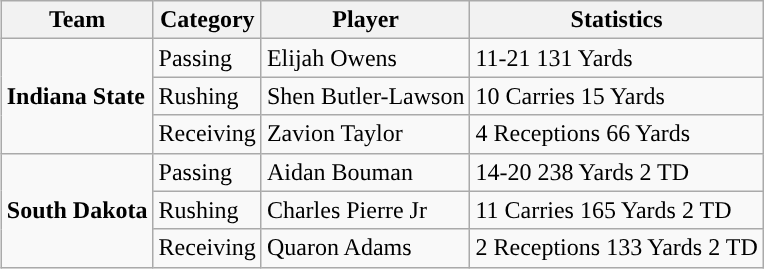<table class="wikitable" style="float: right;">
<tr>
<th>Team</th>
<th>Category</th>
<th>Player</th>
<th>Statistics</th>
</tr>
<tr>
<td rowspan=3><strong>Indiana State</strong></td>
<td>Passing</td>
<td>Elijah Owens</td>
<td>11-21 131 Yards</td>
</tr>
<tr>
<td>Rushing</td>
<td>Shen Butler-Lawson</td>
<td>10 Carries 15 Yards</td>
</tr>
<tr>
<td>Receiving</td>
<td>Zavion Taylor</td>
<td>4 Receptions 66 Yards</td>
</tr>
<tr>
<td rowspan=3><strong>South Dakota</strong></td>
<td>Passing</td>
<td>Aidan Bouman</td>
<td>14-20 238 Yards 2 TD</td>
</tr>
<tr>
<td>Rushing</td>
<td>Charles Pierre Jr</td>
<td>11 Carries 165 Yards 2 TD</td>
</tr>
<tr>
<td>Receiving</td>
<td>Quaron Adams</td>
<td>2 Receptions 133 Yards 2 TD</td>
</tr>
</table>
